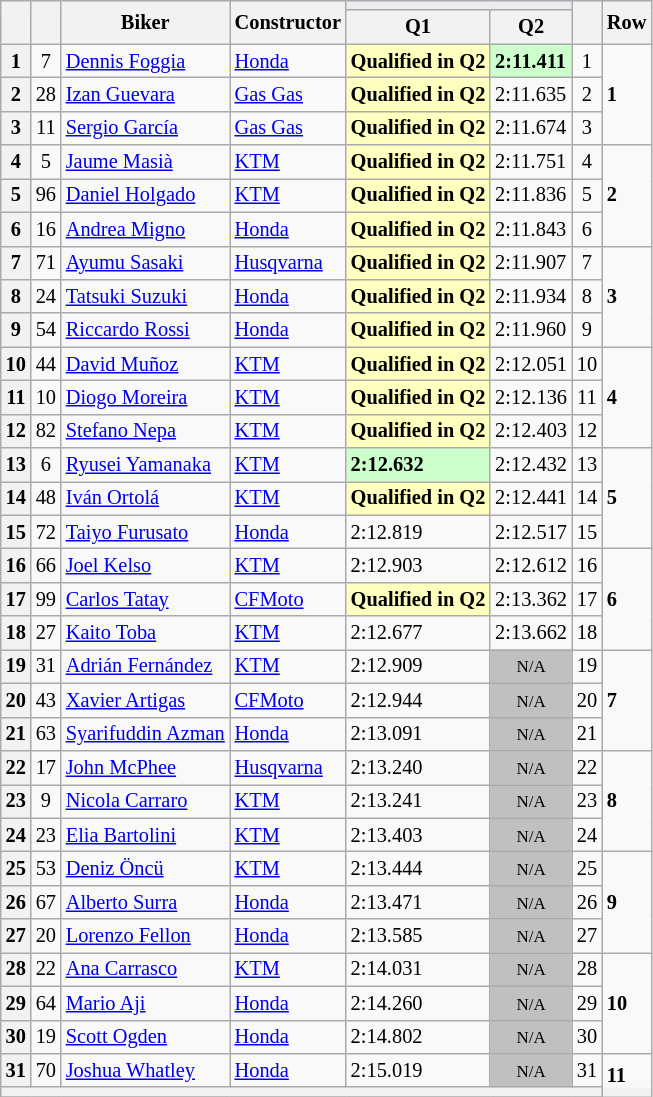<table class="wikitable sortable" style="font-size: 85%;">
<tr>
<th rowspan="2"></th>
<th rowspan="2"></th>
<th rowspan="2">Biker</th>
<th rowspan="2">Constructor</th>
<th colspan="2" style="background:#eaecf0; text-align:center;"></th>
<th rowspan="2"></th>
<th rowspan="2">Row</th>
</tr>
<tr>
<th scope="col">Q1</th>
<th scope="col">Q2</th>
</tr>
<tr>
<th scope="row">1</th>
<td align="center">7</td>
<td> <a href='#'>Dennis Foggia</a></td>
<td><a href='#'>Honda</a></td>
<td style="background:#ffffbf;"><strong>Qualified in Q2</strong></td>
<td style="background:#ccffcc;"><strong>2:11.411</strong></td>
<td align="center">1</td>
<td rowspan="3"><strong>1</strong></td>
</tr>
<tr>
<th scope="row">2</th>
<td align="center">28</td>
<td> <a href='#'>Izan Guevara</a></td>
<td><a href='#'>Gas Gas</a></td>
<td style="background:#ffffbf;"><strong>Qualified in Q2</strong></td>
<td>2:11.635</td>
<td align="center">2</td>
</tr>
<tr>
<th scope="row">3</th>
<td align="center">11</td>
<td> <a href='#'>Sergio García</a></td>
<td><a href='#'>Gas Gas</a></td>
<td style="background:#ffffbf;"><strong>Qualified in Q2</strong></td>
<td>2:11.674</td>
<td align="center">3</td>
</tr>
<tr>
<th scope="row">4</th>
<td align="center">5</td>
<td> <a href='#'>Jaume Masià</a></td>
<td><a href='#'>KTM</a></td>
<td style="background:#ffffbf;"><strong>Qualified in Q2</strong></td>
<td>2:11.751</td>
<td align="center">4</td>
<td rowspan="3"><strong>2</strong></td>
</tr>
<tr>
<th scope="row">5</th>
<td align="center">96</td>
<td> <a href='#'>Daniel Holgado</a></td>
<td><a href='#'>KTM</a></td>
<td style="background:#ffffbf;"><strong>Qualified in Q2</strong></td>
<td>2:11.836</td>
<td align="center">5</td>
</tr>
<tr>
<th scope="row">6</th>
<td align="center">16</td>
<td> <a href='#'>Andrea Migno</a></td>
<td><a href='#'>Honda</a></td>
<td style="background:#ffffbf;"><strong>Qualified in Q2</strong></td>
<td>2:11.843</td>
<td align="center">6</td>
</tr>
<tr>
<th scope="row">7</th>
<td align="center">71</td>
<td> <a href='#'>Ayumu Sasaki</a></td>
<td><a href='#'>Husqvarna</a></td>
<td style="background:#ffffbf;"><strong>Qualified in Q2</strong></td>
<td>2:11.907</td>
<td align="center">7</td>
<td rowspan="3"><strong>3</strong></td>
</tr>
<tr>
<th scope="row">8</th>
<td align="center">24</td>
<td> <a href='#'>Tatsuki Suzuki</a></td>
<td><a href='#'>Honda</a></td>
<td style="background:#ffffbf;"><strong>Qualified in Q2</strong></td>
<td>2:11.934</td>
<td align="center">8</td>
</tr>
<tr>
<th scope="row">9</th>
<td align="center">54</td>
<td> <a href='#'>Riccardo Rossi</a></td>
<td><a href='#'>Honda</a></td>
<td style="background:#ffffbf;"><strong>Qualified in Q2</strong></td>
<td>2:11.960</td>
<td align="center">9</td>
</tr>
<tr>
<th scope="row">10</th>
<td align="center">44</td>
<td> <a href='#'>David Muñoz</a></td>
<td><a href='#'>KTM</a></td>
<td style="background:#ffffbf;"><strong>Qualified in Q2</strong></td>
<td>2:12.051</td>
<td align="center">10</td>
<td rowspan="3"><strong>4</strong></td>
</tr>
<tr>
<th scope="row">11</th>
<td align="center">10</td>
<td> <a href='#'>Diogo Moreira</a></td>
<td><a href='#'>KTM</a></td>
<td style="background:#ffffbf;"><strong>Qualified in Q2</strong></td>
<td>2:12.136</td>
<td align="center">11</td>
</tr>
<tr>
<th scope="row">12</th>
<td align="center">82</td>
<td> <a href='#'>Stefano Nepa</a></td>
<td><a href='#'>KTM</a></td>
<td style="background:#ffffbf;"><strong>Qualified in Q2</strong></td>
<td>2:12.403</td>
<td align="center">12</td>
</tr>
<tr>
<th scope="row">13</th>
<td align="center">6</td>
<td> <a href='#'>Ryusei Yamanaka</a></td>
<td><a href='#'>KTM</a></td>
<td style="background:#ccffcc;"><strong>2:12.632</strong></td>
<td>2:12.432</td>
<td align="center">13</td>
<td rowspan="3"><strong>5</strong></td>
</tr>
<tr>
<th scope="row">14</th>
<td align="center">48</td>
<td> <a href='#'>Iván Ortolá</a></td>
<td><a href='#'>KTM</a></td>
<td style="background:#ffffbf;"><strong>Qualified in Q2</strong></td>
<td>2:12.441</td>
<td align="center">14</td>
</tr>
<tr>
<th scope="row">15</th>
<td align="center">72</td>
<td> <a href='#'>Taiyo Furusato</a></td>
<td><a href='#'>Honda</a></td>
<td>2:12.819</td>
<td>2:12.517</td>
<td align="center">15</td>
</tr>
<tr>
<th scope="row">16</th>
<td align="center">66</td>
<td> <a href='#'>Joel Kelso</a></td>
<td><a href='#'>KTM</a></td>
<td>2:12.903</td>
<td>2:12.612</td>
<td align="center">16</td>
<td rowspan="3"><strong>6</strong></td>
</tr>
<tr>
<th scope="row">17</th>
<td align="center">99</td>
<td> <a href='#'>Carlos Tatay</a></td>
<td><a href='#'>CFMoto</a></td>
<td style="background:#ffffbf;"><strong>Qualified in Q2</strong></td>
<td>2:13.362</td>
<td align="center">17</td>
</tr>
<tr>
<th scope="row">18</th>
<td align="center">27</td>
<td> <a href='#'>Kaito Toba</a></td>
<td><a href='#'>KTM</a></td>
<td>2:12.677</td>
<td>2:13.662</td>
<td align="center">18</td>
</tr>
<tr>
<th scope="row">19</th>
<td align="center">31</td>
<td> <a href='#'>Adrián Fernández</a></td>
<td><a href='#'>KTM</a></td>
<td>2:12.909</td>
<td style="background: silver" align="center" data-sort-value="19"><small>N/A</small></td>
<td align="center">19</td>
<td rowspan="3"><strong>7</strong></td>
</tr>
<tr>
<th scope="row">20</th>
<td align="center">43</td>
<td> <a href='#'>Xavier Artigas</a></td>
<td><a href='#'>CFMoto</a></td>
<td>2:12.944</td>
<td style="background: silver" align="center" data-sort-value="20"><small>N/A</small></td>
<td align="center">20</td>
</tr>
<tr>
<th scope="row">21</th>
<td align="center">63</td>
<td> <a href='#'>Syarifuddin Azman</a></td>
<td><a href='#'>Honda</a></td>
<td>2:13.091</td>
<td style="background: silver" align="center" data-sort-value="21"><small>N/A</small></td>
<td align="center">21</td>
</tr>
<tr>
<th scope="row">22</th>
<td align="center">17</td>
<td> <a href='#'>John McPhee</a></td>
<td><a href='#'>Husqvarna</a></td>
<td>2:13.240</td>
<td style="background: silver" align="center" data-sort-value="22"><small>N/A</small></td>
<td align="center">22</td>
<td rowspan="3"><strong>8</strong></td>
</tr>
<tr>
<th scope="row">23</th>
<td align="center">9</td>
<td> <a href='#'>Nicola Carraro</a></td>
<td><a href='#'>KTM</a></td>
<td>2:13.241</td>
<td style="background: silver" align="center" data-sort-value="23"><small>N/A</small></td>
<td align="center">23</td>
</tr>
<tr>
<th scope="row">24</th>
<td align="center">23</td>
<td> <a href='#'>Elia Bartolini</a></td>
<td><a href='#'>KTM</a></td>
<td>2:13.403</td>
<td style="background: silver" align="center" data-sort-value="25"><small>N/A</small></td>
<td align="center">24</td>
</tr>
<tr>
<th scope="row">25</th>
<td align="center">53</td>
<td> <a href='#'>Deniz Öncü</a></td>
<td><a href='#'>KTM</a></td>
<td>2:13.444</td>
<td style="background: silver" align="center" data-sort-value="26"><small>N/A</small></td>
<td align="center">25</td>
<td rowspan="3"><strong>9</strong></td>
</tr>
<tr>
<th scope="row">26</th>
<td align="center">67</td>
<td> <a href='#'>Alberto Surra</a></td>
<td><a href='#'>Honda</a></td>
<td>2:13.471</td>
<td style="background: silver" align="center" data-sort-value="27"><small>N/A</small></td>
<td align="center">26</td>
</tr>
<tr>
<th scope="row">27</th>
<td align="center">20</td>
<td> <a href='#'>Lorenzo Fellon</a></td>
<td><a href='#'>Honda</a></td>
<td>2:13.585</td>
<td style="background: silver" align="center" data-sort-value="28"><small>N/A</small></td>
<td align="center">27</td>
</tr>
<tr>
<th scope="row">28</th>
<td align="center">22</td>
<td> <a href='#'>Ana Carrasco</a></td>
<td><a href='#'>KTM</a></td>
<td>2:14.031</td>
<td style="background: silver" align="center" data-sort-value="29"><small>N/A</small></td>
<td align="center">28</td>
<td rowspan="3"><strong>10</strong></td>
</tr>
<tr>
<th scope="row">29</th>
<td align="center">64</td>
<td> <a href='#'>Mario Aji</a></td>
<td><a href='#'>Honda</a></td>
<td>2:14.260</td>
<td style="background: silver" align="center" data-sort-value="30"><small>N/A</small></td>
<td align="center">29</td>
</tr>
<tr>
<th scope="row">30</th>
<td align="center">19</td>
<td> <a href='#'>Scott Ogden</a></td>
<td><a href='#'>Honda</a></td>
<td>2:14.802</td>
<td style="background: silver" align="center" data-sort-value="30"><small>N/A</small></td>
<td align="center">30</td>
</tr>
<tr>
<th scope="row">31</th>
<td align="center">70</td>
<td> <a href='#'>Joshua Whatley</a></td>
<td><a href='#'>Honda</a></td>
<td>2:15.019</td>
<td style="background: silver" align="center" data-sort-value="29"><small>N/A</small></td>
<td align="center">31</td>
<td rowspan="3"><strong>11</strong></td>
</tr>
<tr>
<th colspan="8"></th>
</tr>
<tr>
</tr>
</table>
